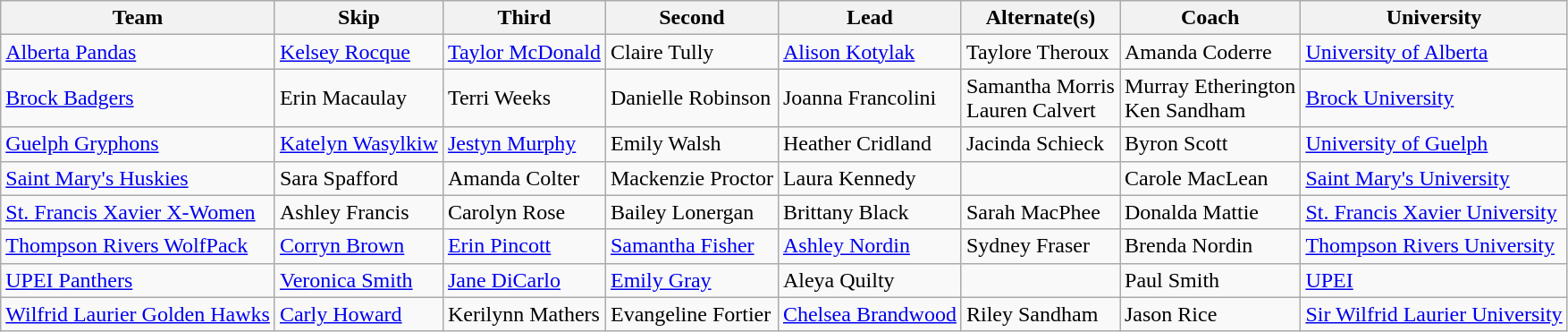<table class=wikitable>
<tr>
<th>Team</th>
<th>Skip</th>
<th>Third</th>
<th>Second</th>
<th>Lead</th>
<th>Alternate(s)</th>
<th>Coach</th>
<th>University</th>
</tr>
<tr>
<td><a href='#'>Alberta Pandas</a></td>
<td><a href='#'>Kelsey Rocque</a></td>
<td><a href='#'>Taylor McDonald</a></td>
<td>Claire Tully</td>
<td><a href='#'>Alison Kotylak</a></td>
<td>Taylore Theroux</td>
<td>Amanda Coderre</td>
<td> <a href='#'>University of Alberta</a></td>
</tr>
<tr>
<td><a href='#'>Brock Badgers</a></td>
<td>Erin Macaulay</td>
<td>Terri Weeks</td>
<td>Danielle Robinson</td>
<td>Joanna Francolini</td>
<td>Samantha Morris<br>Lauren Calvert</td>
<td>Murray Etherington<br>Ken Sandham</td>
<td> <a href='#'>Brock University</a></td>
</tr>
<tr>
<td><a href='#'>Guelph Gryphons</a></td>
<td><a href='#'>Katelyn Wasylkiw</a></td>
<td><a href='#'>Jestyn Murphy</a></td>
<td>Emily Walsh</td>
<td>Heather Cridland</td>
<td>Jacinda Schieck</td>
<td>Byron Scott</td>
<td> <a href='#'>University of Guelph</a></td>
</tr>
<tr>
<td><a href='#'>Saint Mary's Huskies</a></td>
<td>Sara Spafford</td>
<td>Amanda Colter</td>
<td>Mackenzie Proctor</td>
<td>Laura Kennedy</td>
<td></td>
<td>Carole MacLean</td>
<td> <a href='#'>Saint Mary's University</a></td>
</tr>
<tr>
<td><a href='#'>St. Francis Xavier X-Women</a></td>
<td>Ashley Francis</td>
<td>Carolyn Rose</td>
<td>Bailey Lonergan</td>
<td>Brittany Black</td>
<td>Sarah MacPhee</td>
<td>Donalda Mattie</td>
<td> <a href='#'>St. Francis Xavier University</a></td>
</tr>
<tr>
<td><a href='#'>Thompson Rivers WolfPack</a></td>
<td><a href='#'>Corryn Brown</a></td>
<td><a href='#'>Erin Pincott</a></td>
<td><a href='#'>Samantha Fisher</a></td>
<td><a href='#'>Ashley Nordin</a></td>
<td>Sydney Fraser</td>
<td>Brenda Nordin</td>
<td> <a href='#'>Thompson Rivers University</a></td>
</tr>
<tr>
<td><a href='#'>UPEI Panthers</a></td>
<td><a href='#'>Veronica Smith</a></td>
<td><a href='#'>Jane DiCarlo</a></td>
<td><a href='#'>Emily Gray</a></td>
<td>Aleya Quilty</td>
<td></td>
<td>Paul Smith</td>
<td> <a href='#'>UPEI</a></td>
</tr>
<tr>
<td><a href='#'>Wilfrid Laurier Golden Hawks</a></td>
<td><a href='#'>Carly Howard</a></td>
<td>Kerilynn Mathers</td>
<td>Evangeline Fortier</td>
<td><a href='#'>Chelsea Brandwood</a></td>
<td>Riley Sandham</td>
<td>Jason Rice</td>
<td> <a href='#'>Sir Wilfrid Laurier University</a></td>
</tr>
</table>
